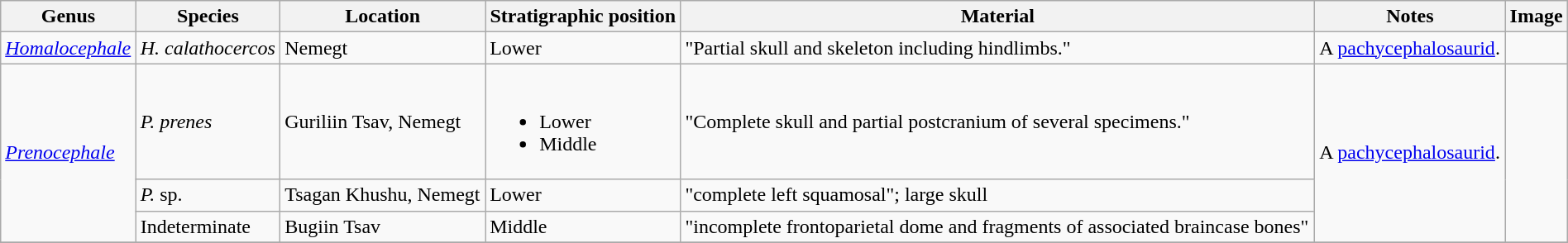<table class="wikitable" align="center" width="100%">
<tr>
<th>Genus</th>
<th>Species</th>
<th>Location</th>
<th>Stratigraphic position</th>
<th>Material</th>
<th>Notes</th>
<th>Image</th>
</tr>
<tr>
<td><em><a href='#'>Homalocephale</a></em></td>
<td><em>H. calathocercos</em></td>
<td>Nemegt</td>
<td>Lower</td>
<td>"Partial skull and skeleton including hindlimbs."</td>
<td>A <a href='#'>pachycephalosaurid</a>.</td>
<td></td>
</tr>
<tr>
<td rowspan="3"><em><a href='#'>Prenocephale</a></em></td>
<td><em>P. prenes</em></td>
<td>Guriliin Tsav, Nemegt</td>
<td><br><ul><li>Lower</li><li>Middle</li></ul></td>
<td>"Complete skull and partial postcranium of several specimens."</td>
<td rowspan = "3">A <a href='#'>pachycephalosaurid</a>.</td>
<td rowspan = "3"></td>
</tr>
<tr>
<td><em>P.</em> sp.</td>
<td>Tsagan Khushu, Nemegt</td>
<td>Lower</td>
<td>"complete left squamosal"; large skull</td>
</tr>
<tr>
<td>Indeterminate</td>
<td>Bugiin Tsav</td>
<td>Middle</td>
<td>"incomplete frontoparietal dome and fragments of associated braincase bones"</td>
</tr>
<tr>
</tr>
</table>
